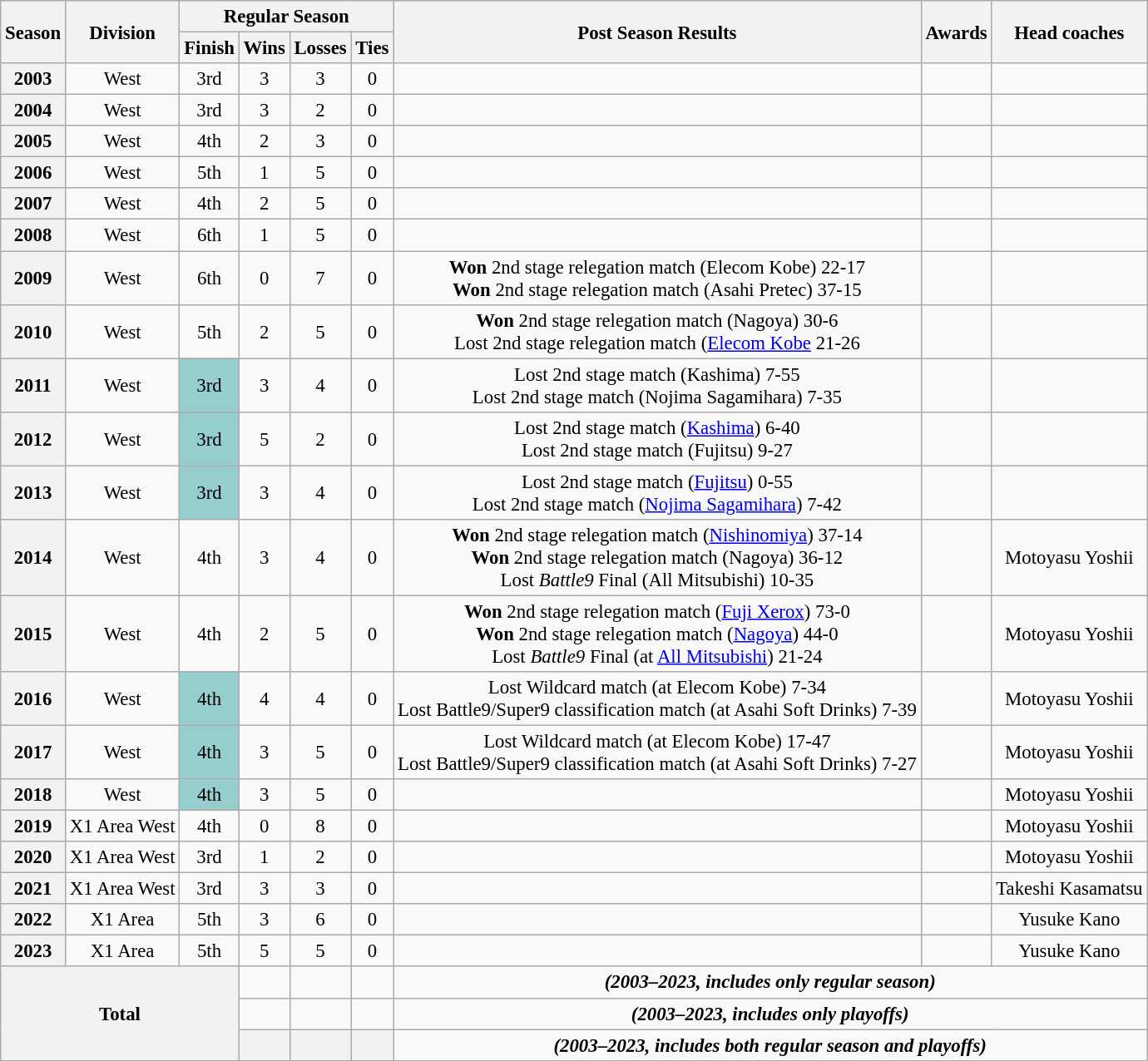<table class="wikitable" style="text-align:center; font-size:95%">
<tr>
<th rowspan="2">Season</th>
<th rowspan="2">Division</th>
<th colspan="4">Regular Season</th>
<th rowspan="2">Post Season Results</th>
<th rowspan="2">Awards</th>
<th rowspan="2">Head coaches</th>
</tr>
<tr>
<th>Finish</th>
<th>Wins</th>
<th>Losses</th>
<th>Ties</th>
</tr>
<tr>
<th align="center">2003</th>
<td align="center">West</td>
<td align="center" bgcolor="">3rd</td>
<td align="center">3</td>
<td align="center">3</td>
<td align="center">0</td>
<td></td>
<td></td>
<td></td>
</tr>
<tr>
<th align="center">2004</th>
<td align="center">West</td>
<td align="center" bgcolor="">3rd</td>
<td align="center">3</td>
<td align="center">2</td>
<td align="center">0</td>
<td></td>
<td></td>
<td></td>
</tr>
<tr>
<th align="center">2005</th>
<td align="center">West</td>
<td align="center" bgcolor="">4th</td>
<td align="center">2</td>
<td align="center">3</td>
<td align="center">0</td>
<td></td>
<td></td>
<td></td>
</tr>
<tr>
<th align="center">2006</th>
<td align="center">West</td>
<td align="center" bgcolor="">5th</td>
<td align="center">1</td>
<td align="center">5</td>
<td align="center">0</td>
<td></td>
<td></td>
<td></td>
</tr>
<tr>
<th align="center">2007</th>
<td align="center">West</td>
<td align="center" bgcolor="">4th</td>
<td align="center">2</td>
<td align="center">5</td>
<td align="center">0</td>
<td></td>
<td></td>
<td></td>
</tr>
<tr>
<th align="center">2008</th>
<td align="center">West</td>
<td align="center" bgcolor="">6th</td>
<td align="center">1</td>
<td align="center">5</td>
<td align="center">0</td>
<td></td>
<td></td>
<td></td>
</tr>
<tr>
<th align="center">2009</th>
<td align="center">West</td>
<td align="center" bgcolor="">6th</td>
<td align="center">0</td>
<td align="center">7</td>
<td align="center">0</td>
<td><strong>Won</strong> 2nd stage relegation match (Elecom Kobe) 22-17<br><strong>Won</strong> 2nd stage relegation match (Asahi Pretec) 37-15</td>
<td></td>
<td></td>
</tr>
<tr>
<th align="center">2010</th>
<td align="center">West</td>
<td align="center" bgcolor="">5th</td>
<td align="center">2</td>
<td align="center">5</td>
<td align="center">0</td>
<td><strong>Won</strong> 2nd stage relegation match (Nagoya) 30-6<br>Lost 2nd stage relegation match (<a href='#'>Elecom Kobe</a> 21-26</td>
<td></td>
<td></td>
</tr>
<tr>
<th align="center">2011</th>
<td align="center">West</td>
<td align="center" bgcolor="#96CDCD">3rd</td>
<td align="center">3</td>
<td align="center">4</td>
<td align="center">0</td>
<td>Lost 2nd stage match (Kashima) 7-55<br>Lost 2nd stage match (Nojima Sagamihara) 7-35</td>
<td></td>
<td></td>
</tr>
<tr>
<th align="center">2012</th>
<td align="center">West</td>
<td align="center" bgcolor="#96CDCD">3rd</td>
<td align="center">5</td>
<td align="center">2</td>
<td align="center">0</td>
<td>Lost 2nd stage match (<a href='#'>Kashima</a>) 6-40<br>Lost 2nd stage match (Fujitsu) 9-27</td>
<td></td>
<td></td>
</tr>
<tr>
<th align="center">2013</th>
<td align="center">West</td>
<td align="center" bgcolor="#96CDCD">3rd</td>
<td align="center">3</td>
<td align="center">4</td>
<td align="center">0</td>
<td>Lost 2nd stage match (<a href='#'>Fujitsu</a>) 0-55<br>Lost 2nd stage match (<a href='#'>Nojima Sagamihara</a>) 7-42</td>
<td></td>
<td></td>
</tr>
<tr>
<th align="center">2014</th>
<td align="center">West</td>
<td align="center" bgcolor="">4th</td>
<td align="center">3</td>
<td align="center">4</td>
<td align="center">0</td>
<td><strong>Won</strong> 2nd stage relegation match (<a href='#'>Nishinomiya</a>) 37-14<br><strong>Won</strong> 2nd stage relegation match (Nagoya) 36-12<br>Lost <em>Battle9</em> Final (All Mitsubishi) 10-35</td>
<td></td>
<td>Motoyasu Yoshii</td>
</tr>
<tr>
<th align="center">2015</th>
<td align="center">West</td>
<td align="center" bgcolor="">4th</td>
<td align="center">2</td>
<td align="center">5</td>
<td align="center">0</td>
<td><strong>Won</strong> 2nd stage relegation match (<a href='#'>Fuji Xerox</a>) 73-0<br><strong>Won</strong> 2nd stage relegation match (<a href='#'>Nagoya</a>) 44-0<br>Lost <em>Battle9</em> Final (at <a href='#'>All Mitsubishi</a>) 21-24</td>
<td></td>
<td>Motoyasu Yoshii</td>
</tr>
<tr>
<th align="center">2016</th>
<td align="center">West</td>
<td align="center" bgcolor="#96CDCD">4th</td>
<td align="center">4</td>
<td align="center">4</td>
<td align="center">0</td>
<td>Lost Wildcard match (at Elecom Kobe) 7-34<br>Lost Battle9/Super9 classification match (at Asahi Soft Drinks) 7-39</td>
<td></td>
<td>Motoyasu Yoshii</td>
</tr>
<tr>
<th align="center">2017</th>
<td align="center">West</td>
<td align="center "bgcolor="#96CDCD">4th</td>
<td align="center">3</td>
<td align="center">5</td>
<td align="center">0</td>
<td>Lost Wildcard match (at Elecom Kobe) 17-47<br>Lost Battle9/Super9 classification match (at Asahi Soft Drinks) 7-27</td>
<td></td>
<td>Motoyasu Yoshii</td>
</tr>
<tr>
<th align="center">2018</th>
<td align="center">West</td>
<td align="center "bgcolor="#96CDCD">4th</td>
<td align="center">3</td>
<td align="center">5</td>
<td align="center">0</td>
<td></td>
<td></td>
<td>Motoyasu Yoshii</td>
</tr>
<tr>
<th align="center">2019</th>
<td align="center">X1 Area West</td>
<td align="center "bgcolor="">4th</td>
<td align="center">0</td>
<td align="center">8</td>
<td align="center">0</td>
<td></td>
<td></td>
<td>Motoyasu Yoshii</td>
</tr>
<tr>
<th align="center">2020</th>
<td align="center">X1 Area West</td>
<td align="center "bgcolor="">3rd</td>
<td align="center">1</td>
<td align="center">2</td>
<td align="center">0</td>
<td></td>
<td></td>
<td>Motoyasu Yoshii</td>
</tr>
<tr>
<th align="center">2021</th>
<td align="center">X1 Area West</td>
<td align="center "bgcolor="">3rd</td>
<td align="center">3</td>
<td align="center">3</td>
<td align="center">0</td>
<td></td>
<td></td>
<td>Takeshi Kasamatsu</td>
</tr>
<tr>
<th align="center">2022</th>
<td align="center">X1 Area</td>
<td align="center "bgcolor="">5th</td>
<td align="center">3</td>
<td align="center">6</td>
<td align="center">0</td>
<td></td>
<td></td>
<td>Yusuke Kano</td>
</tr>
<tr>
<th align="center">2023</th>
<td align="center">X1 Area</td>
<td align="center "bgcolor="">5th</td>
<td align="center">5</td>
<td align="center">5</td>
<td align="center">0</td>
<td></td>
<td></td>
<td>Yusuke Kano</td>
</tr>
<tr>
<th align="center" rowSpan="3" colSpan="3">Total</th>
<td align="center"></td>
<td align="center"></td>
<td align="center"></td>
<td colSpan="3"><strong><em>(2003–2023, includes only regular season)</em></strong></td>
</tr>
<tr>
<td align="center"></td>
<td align="center"></td>
<td align="center"></td>
<td colSpan="3"><strong><em>(2003–2023, includes only playoffs)</em></strong></td>
</tr>
<tr>
<th align="center"></th>
<th align="center"></th>
<th align="center"></th>
<td colSpan="3"><strong><em>(2003–2023, includes both regular season and playoffs)</em></strong></td>
</tr>
</table>
